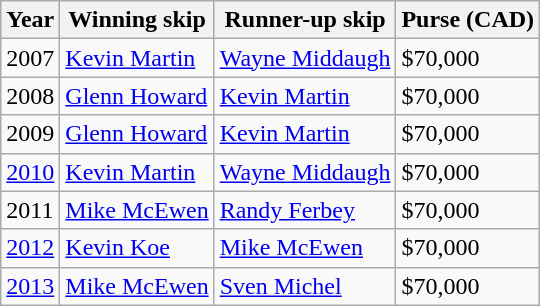<table class="wikitable">
<tr>
<th>Year</th>
<th>Winning skip</th>
<th>Runner-up skip</th>
<th>Purse (CAD)</th>
</tr>
<tr>
<td>2007</td>
<td> <a href='#'>Kevin Martin</a></td>
<td> <a href='#'>Wayne Middaugh</a></td>
<td>$70,000</td>
</tr>
<tr>
<td>2008</td>
<td> <a href='#'>Glenn Howard</a></td>
<td> <a href='#'>Kevin Martin</a></td>
<td>$70,000</td>
</tr>
<tr>
<td>2009</td>
<td> <a href='#'>Glenn Howard</a></td>
<td> <a href='#'>Kevin Martin</a></td>
<td>$70,000</td>
</tr>
<tr>
<td><a href='#'>2010</a></td>
<td> <a href='#'>Kevin Martin</a></td>
<td> <a href='#'>Wayne Middaugh</a></td>
<td>$70,000</td>
</tr>
<tr>
<td>2011</td>
<td> <a href='#'>Mike McEwen</a></td>
<td> <a href='#'>Randy Ferbey</a></td>
<td>$70,000</td>
</tr>
<tr>
<td><a href='#'>2012</a></td>
<td> <a href='#'>Kevin Koe</a></td>
<td> <a href='#'>Mike McEwen</a></td>
<td>$70,000</td>
</tr>
<tr>
<td><a href='#'>2013</a></td>
<td> <a href='#'>Mike McEwen</a></td>
<td> <a href='#'>Sven Michel</a></td>
<td>$70,000</td>
</tr>
</table>
